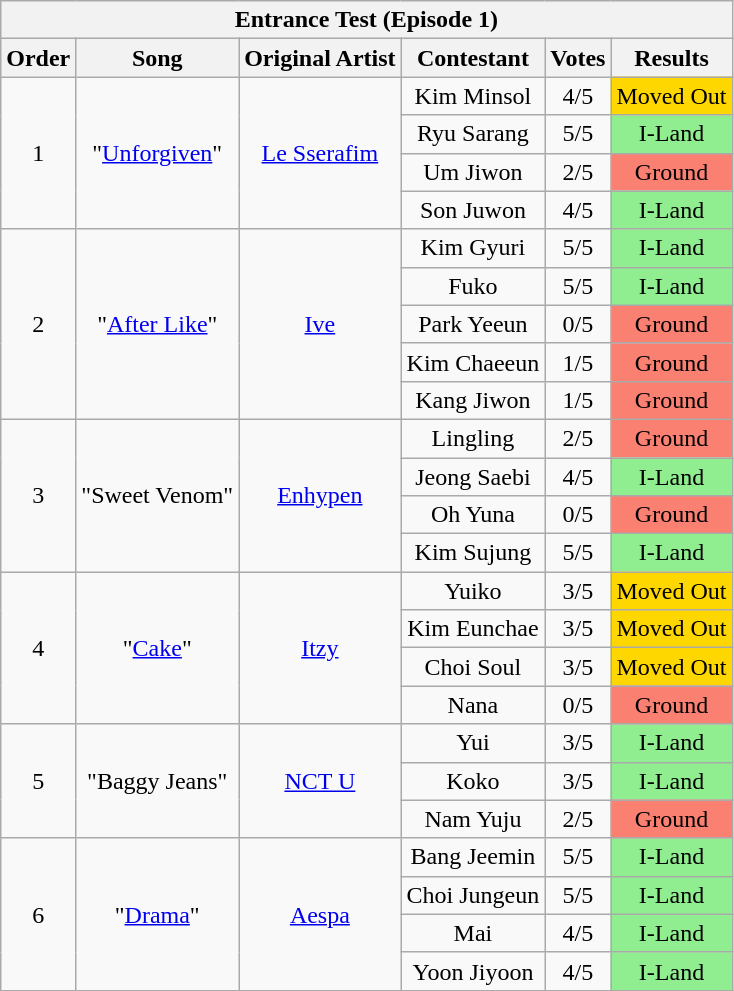<table class="wikitable sortable" style="text-align:center">
<tr>
<th colspan="6">Entrance Test (Episode 1)</th>
</tr>
<tr>
<th>Order</th>
<th>Song</th>
<th>Original Artist</th>
<th>Contestant</th>
<th>Votes</th>
<th>Results</th>
</tr>
<tr>
<td rowspan="4">1</td>
<td rowspan="4">"<a href='#'>Unforgiven</a>"</td>
<td rowspan="4"><a href='#'>Le Sserafim</a></td>
<td>Kim Minsol</td>
<td>4/5</td>
<td style="background:Gold">Moved Out</td>
</tr>
<tr>
<td>Ryu Sarang</td>
<td>5/5</td>
<td style="background:#90EE90">I-Land</td>
</tr>
<tr>
<td>Um Jiwon</td>
<td>2/5</td>
<td style="background:salmon">Ground</td>
</tr>
<tr>
<td>Son Juwon</td>
<td>4/5</td>
<td style="background:#90EE90">I-Land</td>
</tr>
<tr>
<td rowspan="5">2</td>
<td rowspan="5">"<a href='#'>After Like</a>"</td>
<td rowspan="5"><a href='#'>Ive</a></td>
<td>Kim Gyuri</td>
<td>5/5</td>
<td style="background:#90EE90">I-Land</td>
</tr>
<tr>
<td>Fuko</td>
<td>5/5</td>
<td style="background:#90EE90">I-Land</td>
</tr>
<tr>
<td>Park Yeeun</td>
<td>0/5</td>
<td style="background:salmon">Ground</td>
</tr>
<tr>
<td>Kim Chaeeun</td>
<td>1/5</td>
<td style="background:salmon">Ground</td>
</tr>
<tr>
<td>Kang Jiwon</td>
<td>1/5</td>
<td style="background:salmon">Ground</td>
</tr>
<tr>
<td rowspan="4">3</td>
<td rowspan="4">"Sweet Venom"</td>
<td rowspan="4"><a href='#'>Enhypen</a></td>
<td>Lingling</td>
<td>2/5</td>
<td style="background:salmon">Ground</td>
</tr>
<tr>
<td>Jeong Saebi</td>
<td>4/5</td>
<td style="background:#90EE90">I-Land</td>
</tr>
<tr>
<td>Oh Yuna</td>
<td>0/5</td>
<td style="background:salmon">Ground</td>
</tr>
<tr>
<td>Kim Sujung</td>
<td>5/5</td>
<td style="background:#90EE90">I-Land</td>
</tr>
<tr>
<td rowspan="4">4</td>
<td rowspan="4">"<a href='#'>Cake</a>"</td>
<td rowspan="4"><a href='#'>Itzy</a></td>
<td>Yuiko</td>
<td>3/5</td>
<td style="background:Gold">Moved Out</td>
</tr>
<tr>
<td>Kim Eunchae</td>
<td>3/5</td>
<td style="background:Gold">Moved Out</td>
</tr>
<tr>
<td>Choi Soul</td>
<td>3/5</td>
<td style="background:Gold">Moved Out</td>
</tr>
<tr>
<td>Nana</td>
<td>0/5</td>
<td style="background:salmon">Ground</td>
</tr>
<tr>
<td rowspan="3">5</td>
<td rowspan="3">"Baggy Jeans"</td>
<td rowspan="3"><a href='#'>NCT U</a></td>
<td>Yui</td>
<td>3/5</td>
<td style="background:#90EE90">I-Land</td>
</tr>
<tr>
<td>Koko</td>
<td>3/5</td>
<td style="background:#90EE90">I-Land</td>
</tr>
<tr>
<td>Nam Yuju</td>
<td>2/5</td>
<td style="background:salmon">Ground</td>
</tr>
<tr>
<td rowspan="4">6</td>
<td rowspan="4">"<a href='#'>Drama</a>"</td>
<td rowspan="4"><a href='#'>Aespa</a></td>
<td>Bang Jeemin</td>
<td>5/5</td>
<td style="background:#90EE90">I-Land</td>
</tr>
<tr>
<td>Choi Jungeun</td>
<td>5/5</td>
<td style="background:#90EE90">I-Land</td>
</tr>
<tr>
<td>Mai</td>
<td>4/5</td>
<td style="background:#90EE90">I-Land</td>
</tr>
<tr>
<td>Yoon Jiyoon</td>
<td>4/5</td>
<td style="background:#90EE90">I-Land</td>
</tr>
</table>
